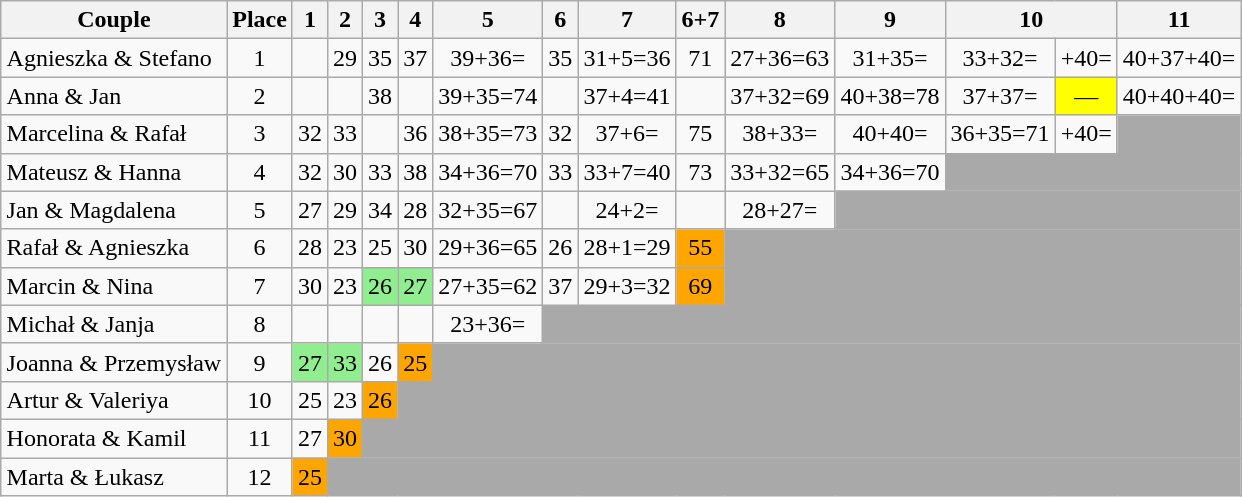<table class="wikitable sortable" style="margin:auto;text-align:center;">
<tr>
<th>Couple</th>
<th>Place</th>
<th>1</th>
<th>2</th>
<th>3</th>
<th>4</th>
<th>5</th>
<th>6</th>
<th>7</th>
<th>6+7</th>
<th>8</th>
<th>9</th>
<th colspan=2>10</th>
<th>11</th>
</tr>
<tr>
<td style="text-align:left;">Agnieszka & Stefano</td>
<td>1</td>
<td></td>
<td>29</td>
<td>35</td>
<td>37</td>
<td> 39+36=</td>
<td>35</td>
<td> 31+5=36</td>
<td>71</td>
<td> 27+36=63</td>
<td> 31+35=</td>
<td> 33+32=</td>
<td>+40=</td>
<td>40+37+40=</td>
</tr>
<tr>
<td style="text-align:left;">Anna & Jan</td>
<td>2</td>
<td></td>
<td></td>
<td>38</td>
<td></td>
<td> 39+35=74</td>
<td></td>
<td> 37+4=41</td>
<td></td>
<td> 37+32=69</td>
<td> 40+38=78</td>
<td>37+37=</td>
<td style="background:yellow;">—</td>
<td>40+40+40=</td>
</tr>
<tr>
<td style="text-align:left;">Marcelina & Rafał</td>
<td>3</td>
<td>32</td>
<td>33</td>
<td></td>
<td>36</td>
<td> 38+35=73</td>
<td>32</td>
<td> 37+6=</td>
<td>75</td>
<td> 38+33=</td>
<td> 40+40=</td>
<td> 36+35=71</td>
<td>+40=</td>
<td style="background:darkgray;" colspan="2"></td>
</tr>
<tr>
<td style="text-align:left;">Mateusz & Hanna</td>
<td>4</td>
<td>32</td>
<td>30</td>
<td>33</td>
<td>38</td>
<td> 34+36=70</td>
<td>33</td>
<td> 33+7=40</td>
<td>73</td>
<td>33+32=65</td>
<td>34+36=70</td>
<td style="background:darkgray;" colspan="3"></td>
</tr>
<tr>
<td style="text-align:left;">Jan & Magdalena</td>
<td>5</td>
<td>27</td>
<td>29</td>
<td>34</td>
<td>28</td>
<td> 32+35=67</td>
<td></td>
<td> 24+2=</td>
<td></td>
<td>28+27=</td>
<td style="background:darkgray;" colspan="4"></td>
</tr>
<tr>
<td style="text-align:left;">Rafał & Agnieszka</td>
<td>6</td>
<td>28</td>
<td>23</td>
<td>25</td>
<td>30</td>
<td> 29+36=65</td>
<td>26</td>
<td> 28+1=29</td>
<td style="background:orange;">55</td>
<td style="background:darkgray;" colspan="5"></td>
</tr>
<tr>
<td style="text-align:left;">Marcin & Nina</td>
<td>7</td>
<td>30</td>
<td>23</td>
<td style="background:lightgreen;">26</td>
<td style="background:lightgreen;">27</td>
<td> 27+35=62</td>
<td>37</td>
<td>29+3=32</td>
<td style="background:orange;">69</td>
<td style="background:darkgray;" colspan="5"></td>
</tr>
<tr>
<td style="text-align:left;">Michał & Janja</td>
<td>8</td>
<td></td>
<td></td>
<td></td>
<td></td>
<td>23+36=</td>
<td style="background:darkgray;" colspan="8"></td>
</tr>
<tr>
<td style="text-align:left;">Joanna & Przemysław</td>
<td>9</td>
<td style="background:lightgreen;">27</td>
<td style="background:lightgreen;">33</td>
<td>26</td>
<td style="background:orange;">25</td>
<td style="background:darkgray;" colspan="9"></td>
</tr>
<tr>
<td style="text-align:left;">Artur & Valeriya</td>
<td>10</td>
<td>25</td>
<td>23</td>
<td style="background:orange;">26</td>
<td style="background:darkgray;" colspan="10"></td>
</tr>
<tr>
<td style="text-align:left;">Honorata & Kamil</td>
<td>11</td>
<td>27</td>
<td style="background:orange;">30</td>
<td style="background:darkgray;" colspan="11"></td>
</tr>
<tr>
<td style="text-align:left;">Marta & Łukasz</td>
<td>12</td>
<td style="background:orange;">25</td>
<td style="background:darkgray;" colspan="12"></td>
</tr>
</table>
